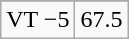<table class="wikitable">
<tr align="center">
</tr>
<tr align="center">
<td>VT −5</td>
<td>67.5</td>
</tr>
</table>
